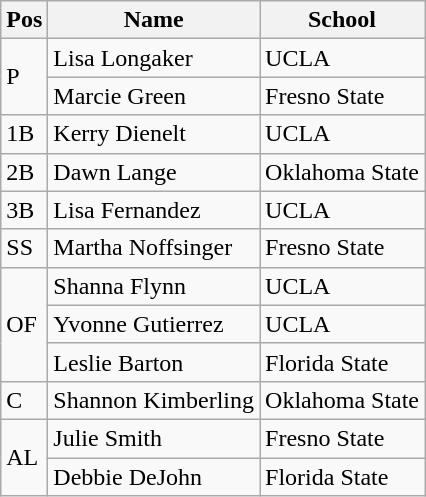<table class=wikitable>
<tr>
<th>Pos</th>
<th>Name</th>
<th>School</th>
</tr>
<tr>
<td rowspan=2>P</td>
<td>Lisa Longaker</td>
<td>UCLA</td>
</tr>
<tr>
<td>Marcie Green</td>
<td>Fresno State</td>
</tr>
<tr>
<td>1B</td>
<td>Kerry Dienelt</td>
<td>UCLA</td>
</tr>
<tr>
<td>2B</td>
<td>Dawn Lange</td>
<td>Oklahoma State</td>
</tr>
<tr>
<td>3B</td>
<td>Lisa Fernandez</td>
<td>UCLA</td>
</tr>
<tr>
<td>SS</td>
<td>Martha Noffsinger</td>
<td>Fresno State</td>
</tr>
<tr>
<td rowspan=3>OF</td>
<td>Shanna Flynn</td>
<td>UCLA</td>
</tr>
<tr>
<td>Yvonne Gutierrez</td>
<td>UCLA</td>
</tr>
<tr>
<td>Leslie Barton</td>
<td>Florida State</td>
</tr>
<tr>
<td>C</td>
<td>Shannon Kimberling</td>
<td>Oklahoma State</td>
</tr>
<tr>
<td rowspan=2>AL</td>
<td>Julie Smith</td>
<td>Fresno State</td>
</tr>
<tr>
<td>Debbie DeJohn</td>
<td>Florida State</td>
</tr>
</table>
